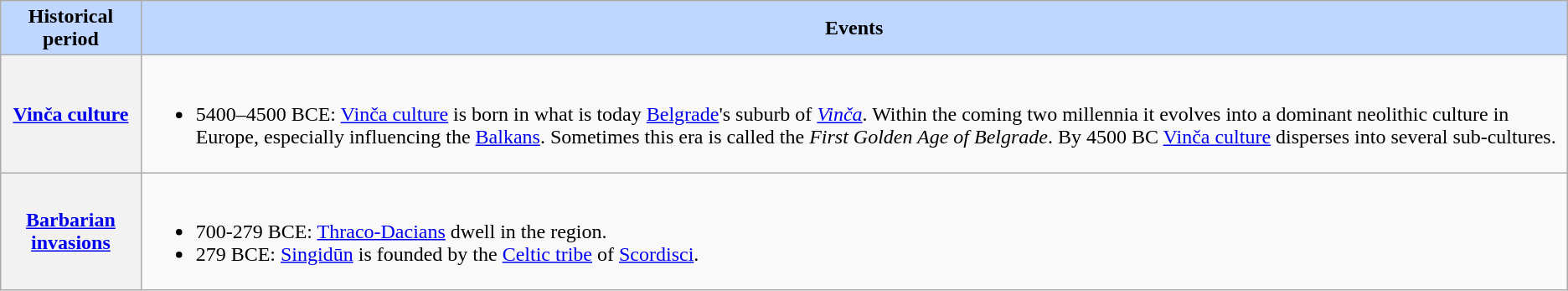<table class="wikitable">
<tr>
<th style="background: #BFD7FF">Historical period</th>
<th style="background: #BFD7FF">Events<br></th>
</tr>
<tr>
<th><a href='#'>Vinča culture</a></th>
<td><br><ul><li>5400–4500 BCE: <a href='#'>Vinča culture</a> is born in what is today <a href='#'>Belgrade</a>'s suburb of <em><a href='#'>Vinča</a></em>. Within the coming two millennia it evolves into a dominant neolithic culture in Europe, especially influencing the <a href='#'>Balkans</a>. Sometimes this era is called the <em>First Golden Age of Belgrade</em>. By 4500 BC <a href='#'>Vinča culture</a> disperses into several sub-cultures.</li></ul></td>
</tr>
<tr>
<th><a href='#'>Barbarian invasions</a></th>
<td><br><ul><li>700-279 BCE: <a href='#'>Thraco-Dacians</a> dwell in the region.</li><li>279 BCE: <a href='#'>Singidūn</a> is founded by the <a href='#'>Celtic tribe</a> of <a href='#'>Scordisci</a>.</li></ul></td>
</tr>
</table>
